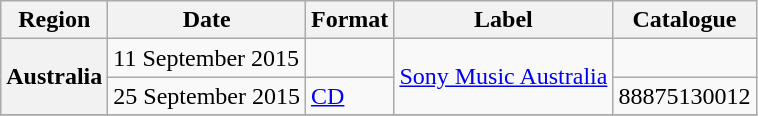<table class="wikitable plainrowheaders">
<tr>
<th scope="col">Region</th>
<th scope="col">Date</th>
<th scope="col">Format</th>
<th scope="col">Label</th>
<th scope="col">Catalogue</th>
</tr>
<tr>
<th scope="row" rowspan="2">Australia</th>
<td>11 September 2015</td>
<td></td>
<td rowspan="2"><a href='#'>Sony Music Australia</a></td>
<td></td>
</tr>
<tr>
<td>25 September 2015</td>
<td><a href='#'>CD</a></td>
<td>88875130012</td>
</tr>
<tr>
</tr>
</table>
